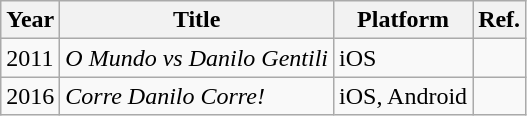<table class="wikitable sortable">
<tr>
<th>Year</th>
<th>Title</th>
<th>Platform</th>
<th>Ref.</th>
</tr>
<tr>
<td>2011</td>
<td><em>O Mundo vs Danilo Gentili</em></td>
<td>iOS</td>
<td></td>
</tr>
<tr>
<td>2016</td>
<td><em>Corre Danilo Corre!</em></td>
<td>iOS, Android</td>
<td></td>
</tr>
</table>
